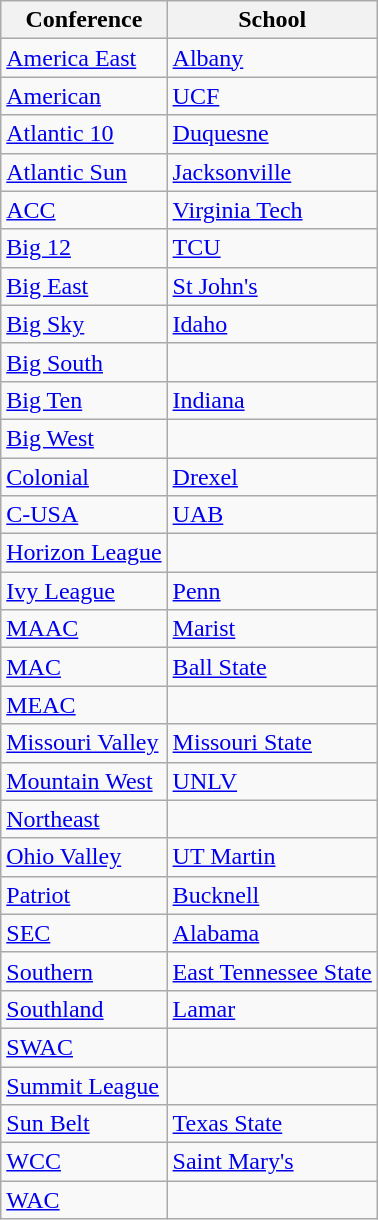<table class="wikitable sortable">
<tr>
<th>Conference</th>
<th>School</th>
</tr>
<tr>
<td><a href='#'>America East</a></td>
<td><a href='#'>Albany</a></td>
</tr>
<tr>
<td><a href='#'>American</a></td>
<td><a href='#'>UCF</a></td>
</tr>
<tr>
<td><a href='#'>Atlantic 10</a></td>
<td><a href='#'>Duquesne</a></td>
</tr>
<tr>
<td><a href='#'>Atlantic Sun</a></td>
<td><a href='#'>Jacksonville</a></td>
</tr>
<tr>
<td><a href='#'>ACC</a></td>
<td><a href='#'>Virginia Tech</a></td>
</tr>
<tr>
<td><a href='#'>Big 12</a></td>
<td><a href='#'>TCU</a></td>
</tr>
<tr>
<td><a href='#'>Big East</a></td>
<td><a href='#'>St John's</a></td>
</tr>
<tr>
<td><a href='#'>Big Sky</a></td>
<td><a href='#'>Idaho</a></td>
</tr>
<tr>
<td><a href='#'>Big South</a></td>
<td></td>
</tr>
<tr>
<td><a href='#'>Big Ten</a></td>
<td><a href='#'>Indiana</a></td>
</tr>
<tr>
<td><a href='#'>Big West</a></td>
<td></td>
</tr>
<tr>
<td><a href='#'>Colonial</a></td>
<td><a href='#'>Drexel</a></td>
</tr>
<tr>
<td><a href='#'>C-USA</a></td>
<td><a href='#'>UAB</a></td>
</tr>
<tr>
<td><a href='#'>Horizon League</a></td>
<td></td>
</tr>
<tr>
<td><a href='#'>Ivy League</a></td>
<td><a href='#'>Penn</a></td>
</tr>
<tr>
<td><a href='#'>MAAC</a></td>
<td><a href='#'>Marist</a></td>
</tr>
<tr>
<td><a href='#'>MAC</a></td>
<td><a href='#'>Ball State</a></td>
</tr>
<tr>
<td><a href='#'>MEAC</a></td>
<td></td>
</tr>
<tr>
<td><a href='#'>Missouri Valley</a></td>
<td><a href='#'>Missouri State</a></td>
</tr>
<tr>
<td><a href='#'>Mountain West</a></td>
<td><a href='#'>UNLV</a></td>
</tr>
<tr>
<td><a href='#'>Northeast</a></td>
<td></td>
</tr>
<tr>
<td><a href='#'>Ohio Valley</a></td>
<td><a href='#'>UT Martin</a></td>
</tr>
<tr>
<td><a href='#'>Patriot</a></td>
<td><a href='#'>Bucknell</a></td>
</tr>
<tr>
<td><a href='#'>SEC</a></td>
<td><a href='#'>Alabama</a></td>
</tr>
<tr>
<td><a href='#'>Southern</a></td>
<td><a href='#'>East Tennessee State</a></td>
</tr>
<tr>
<td><a href='#'>Southland</a></td>
<td><a href='#'>Lamar</a></td>
</tr>
<tr>
<td><a href='#'>SWAC</a></td>
<td></td>
</tr>
<tr>
<td><a href='#'>Summit League</a></td>
<td></td>
</tr>
<tr>
<td><a href='#'>Sun Belt</a></td>
<td><a href='#'>Texas State</a></td>
</tr>
<tr>
<td><a href='#'>WCC</a></td>
<td><a href='#'>Saint Mary's</a></td>
</tr>
<tr>
<td><a href='#'>WAC</a></td>
<td></td>
</tr>
</table>
